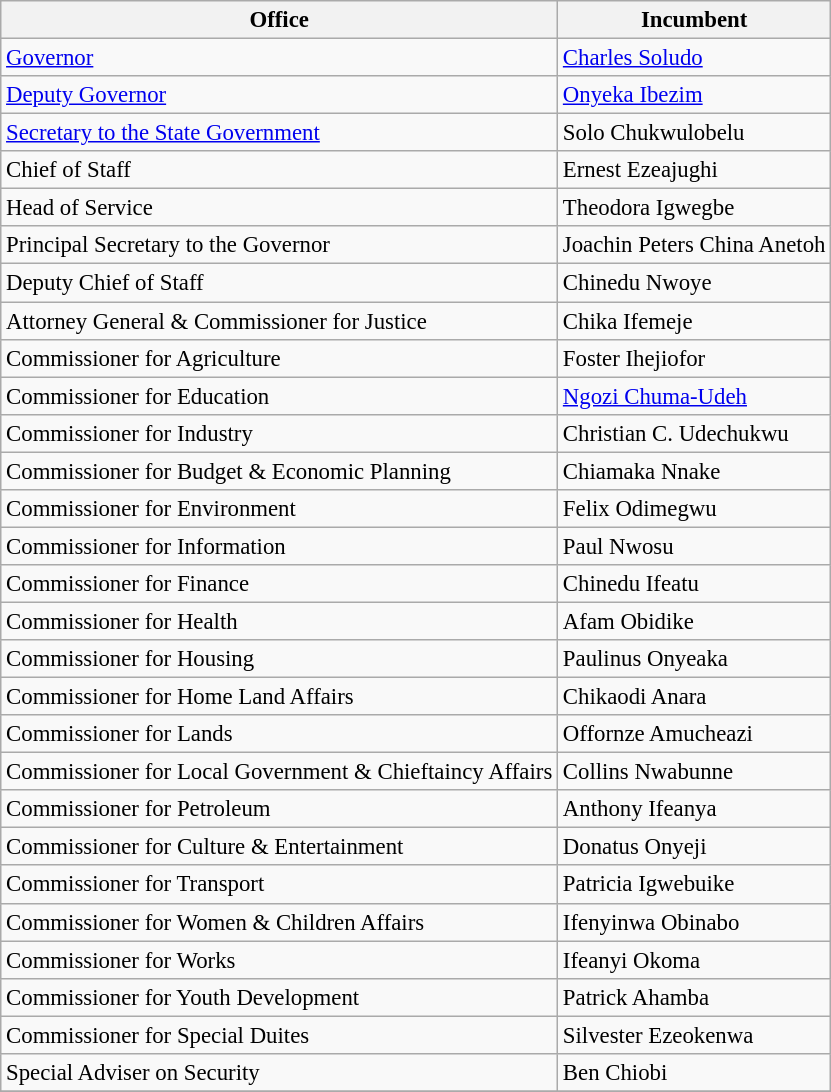<table class="wikitable" style="font-size: 95%;">
<tr>
<th>Office</th>
<th>Incumbent</th>
</tr>
<tr>
<td><a href='#'>Governor</a></td>
<td><a href='#'>Charles Soludo</a></td>
</tr>
<tr>
<td><a href='#'>Deputy Governor</a></td>
<td><a href='#'>Onyeka Ibezim</a></td>
</tr>
<tr>
<td><a href='#'>Secretary to the State Government</a></td>
<td>Solo Chukwulobelu</td>
</tr>
<tr>
<td>Chief of Staff</td>
<td>Ernest Ezeajughi</td>
</tr>
<tr>
<td>Head of Service</td>
<td>Theodora Igwegbe</td>
</tr>
<tr>
<td>Principal Secretary to the Governor</td>
<td>Joachin Peters China Anetoh</td>
</tr>
<tr>
<td>Deputy Chief of Staff</td>
<td>Chinedu Nwoye</td>
</tr>
<tr>
<td>Attorney General & Commissioner for Justice</td>
<td>Chika Ifemeje</td>
</tr>
<tr>
<td>Commissioner for Agriculture</td>
<td>Foster Ihejiofor</td>
</tr>
<tr>
<td>Commissioner for Education</td>
<td><a href='#'>Ngozi Chuma-Udeh</a></td>
</tr>
<tr>
<td>Commissioner for Industry</td>
<td>Christian C. Udechukwu </td>
</tr>
<tr>
<td>Commissioner for Budget & Economic Planning</td>
<td>Chiamaka Nnake</td>
</tr>
<tr>
<td>Commissioner for Environment</td>
<td>Felix Odimegwu</td>
</tr>
<tr>
<td>Commissioner for Information</td>
<td>Paul Nwosu</td>
</tr>
<tr>
<td>Commissioner for Finance</td>
<td>Chinedu Ifeatu</td>
</tr>
<tr>
<td>Commissioner for Health</td>
<td>Afam Obidike</td>
</tr>
<tr>
<td>Commissioner for Housing</td>
<td>Paulinus Onyeaka</td>
</tr>
<tr>
<td>Commissioner for Home Land Affairs</td>
<td>Chikaodi Anara</td>
</tr>
<tr>
<td>Commissioner for Lands</td>
<td>Offornze Amucheazi</td>
</tr>
<tr>
<td>Commissioner for Local Government & Chieftaincy Affairs</td>
<td>Collins Nwabunne</td>
</tr>
<tr>
<td>Commissioner for Petroleum</td>
<td>Anthony Ifeanya</td>
</tr>
<tr>
<td>Commissioner for Culture & Entertainment</td>
<td>Donatus Onyeji</td>
</tr>
<tr>
<td>Commissioner for Transport</td>
<td>Patricia Igwebuike</td>
</tr>
<tr>
<td>Commissioner for Women & Children Affairs</td>
<td>Ifenyinwa Obinabo</td>
</tr>
<tr>
<td>Commissioner for Works</td>
<td>Ifeanyi Okoma</td>
</tr>
<tr>
<td>Commissioner for Youth Development</td>
<td>Patrick Ahamba</td>
</tr>
<tr>
<td>Commissioner for Special Duites</td>
<td>Silvester Ezeokenwa</td>
</tr>
<tr>
<td>Special Adviser on Security</td>
<td>Ben Chiobi</td>
</tr>
<tr>
</tr>
</table>
